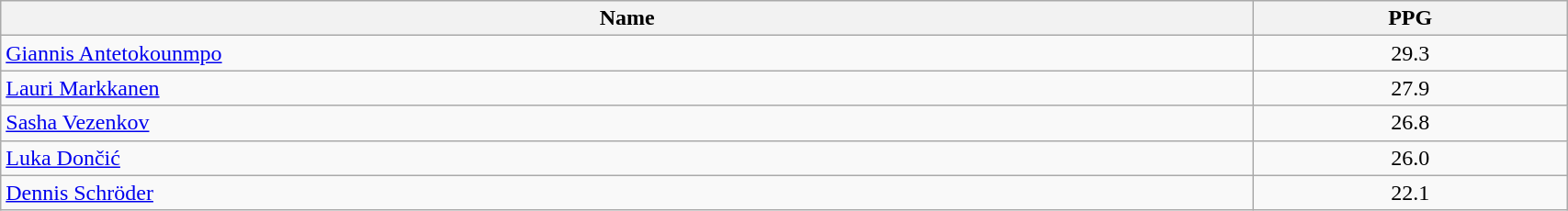<table class=wikitable width="90%">
<tr>
<th width="80%">Name</th>
<th width="20%">PPG</th>
</tr>
<tr>
<td> <a href='#'>Giannis Antetokounmpo</a></td>
<td align=center>29.3</td>
</tr>
<tr>
<td> <a href='#'>Lauri Markkanen</a></td>
<td align=center>27.9</td>
</tr>
<tr>
<td> <a href='#'>Sasha Vezenkov</a></td>
<td align=center>26.8</td>
</tr>
<tr>
<td> <a href='#'>Luka Dončić</a></td>
<td align=center>26.0</td>
</tr>
<tr>
<td> <a href='#'>Dennis Schröder</a></td>
<td align=center>22.1</td>
</tr>
</table>
